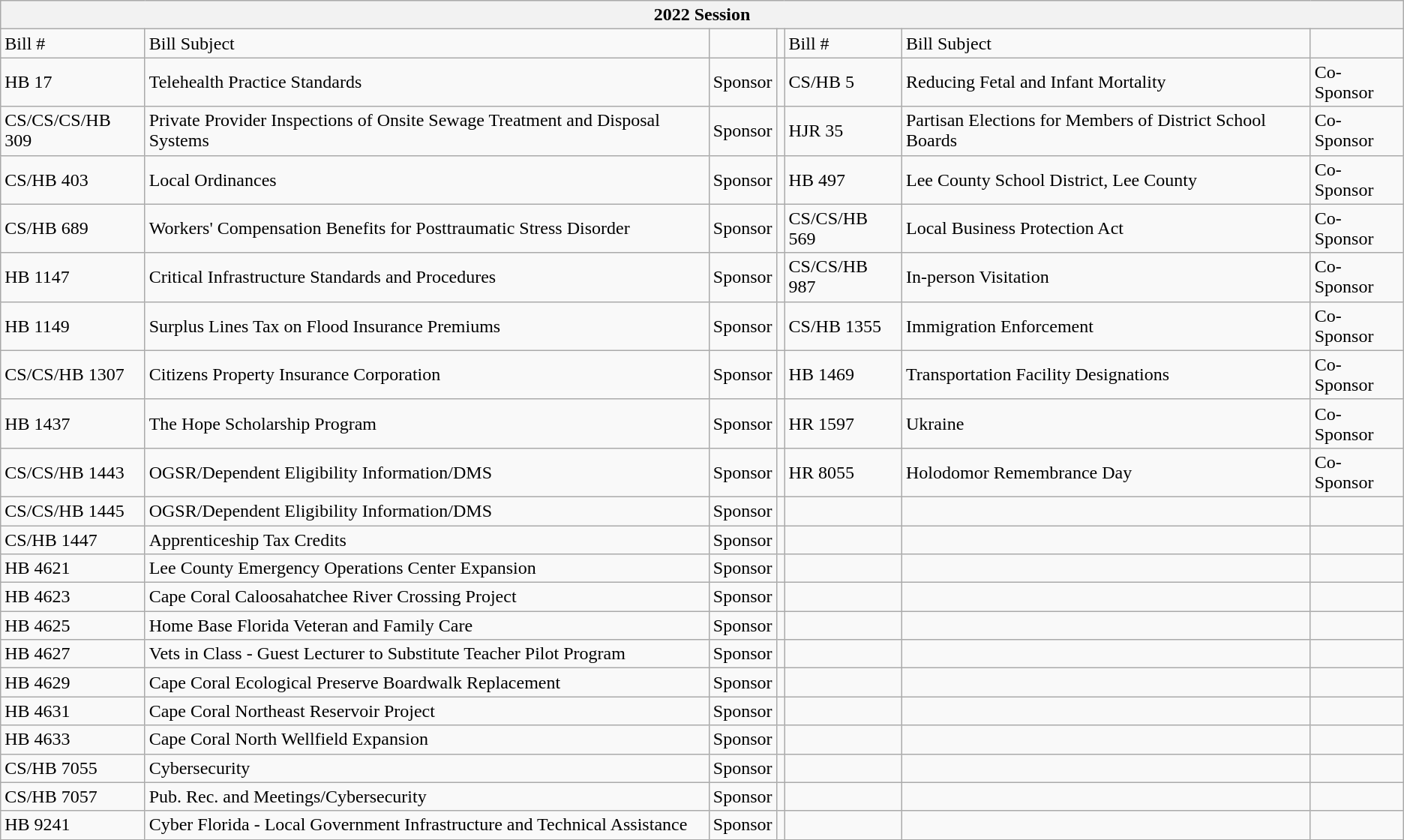<table class="wikitable">
<tr>
<th colspan="7">2022 Session</th>
</tr>
<tr>
<td>Bill #</td>
<td>Bill Subject</td>
<td></td>
<td></td>
<td>Bill #</td>
<td>Bill Subject</td>
<td></td>
</tr>
<tr>
<td>HB 17</td>
<td>Telehealth Practice Standards</td>
<td>Sponsor</td>
<td></td>
<td>CS/HB 5</td>
<td>Reducing Fetal and Infant Mortality</td>
<td>Co-Sponsor</td>
</tr>
<tr>
<td>CS/CS/CS/HB 309</td>
<td>Private Provider Inspections of Onsite Sewage Treatment and Disposal Systems</td>
<td>Sponsor</td>
<td></td>
<td>HJR 35</td>
<td>Partisan Elections for Members of District School Boards</td>
<td>Co-Sponsor</td>
</tr>
<tr>
<td>CS/HB 403</td>
<td>Local Ordinances</td>
<td>Sponsor</td>
<td></td>
<td>HB 497</td>
<td>Lee County School District, Lee County</td>
<td>Co-Sponsor</td>
</tr>
<tr>
<td>CS/HB 689</td>
<td>Workers' Compensation Benefits for Posttraumatic Stress Disorder</td>
<td>Sponsor</td>
<td></td>
<td>CS/CS/HB 569</td>
<td>Local Business Protection Act</td>
<td>Co-Sponsor</td>
</tr>
<tr>
<td>HB 1147</td>
<td>Critical Infrastructure Standards and Procedures</td>
<td>Sponsor</td>
<td></td>
<td>CS/CS/HB 987</td>
<td>In-person Visitation</td>
<td>Co-Sponsor</td>
</tr>
<tr>
<td>HB 1149</td>
<td>Surplus Lines Tax on Flood Insurance Premiums</td>
<td>Sponsor</td>
<td></td>
<td>CS/HB 1355</td>
<td>Immigration Enforcement</td>
<td>Co-Sponsor</td>
</tr>
<tr>
<td>CS/CS/HB 1307</td>
<td>Citizens Property Insurance Corporation</td>
<td>Sponsor</td>
<td></td>
<td>HB 1469</td>
<td>Transportation Facility Designations</td>
<td>Co-Sponsor</td>
</tr>
<tr>
<td>HB 1437</td>
<td>The Hope Scholarship Program</td>
<td>Sponsor</td>
<td></td>
<td>HR 1597</td>
<td>Ukraine</td>
<td>Co-Sponsor</td>
</tr>
<tr>
<td>CS/CS/HB 1443</td>
<td>OGSR/Dependent Eligibility Information/DMS</td>
<td>Sponsor</td>
<td></td>
<td>HR 8055</td>
<td>Holodomor Remembrance Day</td>
<td>Co-Sponsor</td>
</tr>
<tr>
<td>CS/CS/HB 1445</td>
<td>OGSR/Dependent Eligibility Information/DMS</td>
<td>Sponsor</td>
<td></td>
<td></td>
<td></td>
<td></td>
</tr>
<tr>
<td>CS/HB 1447</td>
<td>Apprenticeship Tax Credits</td>
<td>Sponsor</td>
<td></td>
<td></td>
<td></td>
<td></td>
</tr>
<tr>
<td>HB 4621</td>
<td>Lee County Emergency Operations Center Expansion</td>
<td>Sponsor</td>
<td></td>
<td></td>
<td></td>
<td></td>
</tr>
<tr>
<td>HB 4623</td>
<td>Cape Coral Caloosahatchee River Crossing Project</td>
<td>Sponsor</td>
<td></td>
<td></td>
<td></td>
<td></td>
</tr>
<tr>
<td>HB 4625</td>
<td>Home Base Florida Veteran and Family Care</td>
<td>Sponsor</td>
<td></td>
<td></td>
<td></td>
<td></td>
</tr>
<tr>
<td>HB 4627</td>
<td>Vets in Class - Guest Lecturer to Substitute Teacher Pilot Program</td>
<td>Sponsor</td>
<td></td>
<td></td>
<td></td>
<td></td>
</tr>
<tr>
<td>HB 4629</td>
<td>Cape Coral Ecological Preserve Boardwalk Replacement</td>
<td>Sponsor</td>
<td></td>
<td></td>
<td></td>
<td></td>
</tr>
<tr>
<td>HB 4631</td>
<td>Cape Coral Northeast Reservoir Project</td>
<td>Sponsor</td>
<td></td>
<td></td>
<td></td>
<td></td>
</tr>
<tr>
<td>HB 4633</td>
<td>Cape Coral North Wellfield Expansion</td>
<td>Sponsor</td>
<td></td>
<td></td>
<td></td>
<td></td>
</tr>
<tr>
<td>CS/HB 7055</td>
<td>Cybersecurity</td>
<td>Sponsor</td>
<td></td>
<td></td>
<td></td>
<td></td>
</tr>
<tr>
<td>CS/HB 7057</td>
<td>Pub. Rec. and Meetings/Cybersecurity</td>
<td>Sponsor</td>
<td></td>
<td></td>
<td></td>
<td></td>
</tr>
<tr>
<td>HB 9241</td>
<td>Cyber Florida - Local Government Infrastructure and Technical Assistance</td>
<td>Sponsor</td>
<td></td>
<td></td>
<td></td>
<td></td>
</tr>
</table>
